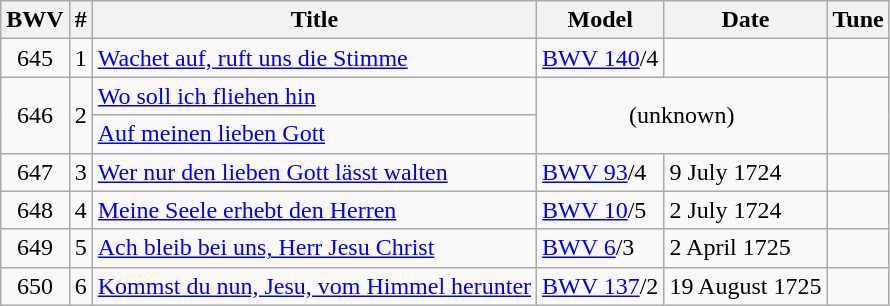<table class="wikitable sortable">
<tr>
<th>BWV</th>
<th>#</th>
<th>Title</th>
<th>Model</th>
<th>Date</th>
<th>Tune</th>
</tr>
<tr id="BWV 645">
<td style="text-align:center;">645</td>
<td style="text-align:center;">1</td>
<td><a href='#'>Wachet auf, ruft uns die Stimme</a></td>
<td><a href='#'>BWV 140</a>/4</td>
<td data-sort-value="1731-11-25"></td>
<td></td>
</tr>
<tr id="BWV 646">
<td rowspan="2" style="text-align:center;">646</td>
<td rowspan="2" style="text-align:center;">2</td>
<td><a href='#'>Wo soll ich fliehen hin</a></td>
<td rowspan="2" colspan="2" data-sort-value="Unknown" style="text-align:center;">(unknown)</td>
<td rowspan="2"></td>
</tr>
<tr>
<td><a href='#'>Auf meinen lieben Gott</a></td>
</tr>
<tr id="BWV 647">
<td style="text-align:center;">647</td>
<td style="text-align:center;">3</td>
<td><a href='#'>Wer nur den lieben Gott lässt walten</a></td>
<td data-sort-value="BWV 093/4"><a href='#'>BWV 93</a>/4</td>
<td data-sort-value="1724-07-09">9 July 1724</td>
<td></td>
</tr>
<tr id="BWV 648">
<td style="text-align:center;">648</td>
<td style="text-align:center;">4</td>
<td><a href='#'>Meine Seele erhebt den Herren</a></td>
<td data-sort-value="BWV 010/5"><a href='#'>BWV 10</a>/5</td>
<td data-sort-value="1724-07-02">2 July 1724</td>
<td></td>
</tr>
<tr id="BWV 649">
<td style="text-align:center;">649</td>
<td style="text-align:center;">5</td>
<td><a href='#'>Ach bleib bei uns, Herr Jesu Christ</a></td>
<td data-sort-value="BWV 006/3"><a href='#'>BWV 6</a>/3</td>
<td data-sort-value="1725-04-02">2 April 1725</td>
<td data-sort-value="Zahn No. 0493"></td>
</tr>
<tr id="BWV 650">
<td style="text-align:center;">650</td>
<td style="text-align:center;">6</td>
<td><a href='#'>Kommst du nun, Jesu, vom Himmel herunter</a></td>
<td><a href='#'>BWV 137</a>/2</td>
<td data-sort-value="1725-08-19">19 August 1725</td>
<td></td>
</tr>
</table>
